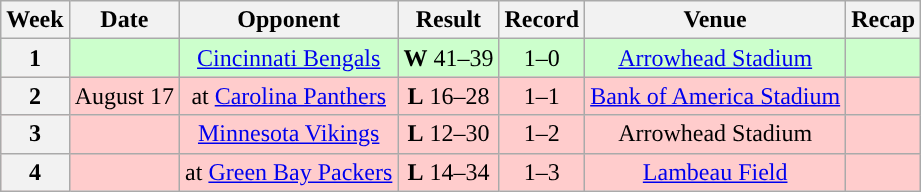<table class="wikitable" style="text-align:center">
<tr>
<th>Week</th>
<th>Date</th>
<th>Opponent</th>
<th>Result</th>
<th>Record</th>
<th>Venue</th>
<th>Recap</th>
</tr>
<tr style="background:#cfc">
<th>1</th>
<td></td>
<td><a href='#'>Cincinnati Bengals</a></td>
<td><strong>W</strong> 41–39</td>
<td>1–0</td>
<td><a href='#'>Arrowhead Stadium</a></td>
<td></td>
</tr>
<tr style="background:#fcc">
<th>2</th>
<td>August 17</td>
<td>at <a href='#'>Carolina Panthers</a></td>
<td><strong>L</strong> 16–28</td>
<td>1–1</td>
<td><a href='#'>Bank of America Stadium</a></td>
<td></td>
</tr>
<tr style="background:#fcc">
<th>3</th>
<td></td>
<td><a href='#'>Minnesota Vikings</a></td>
<td><strong>L</strong> 12–30</td>
<td>1–2</td>
<td>Arrowhead Stadium</td>
<td></td>
</tr>
<tr style="background:#fcc">
<th>4</th>
<td></td>
<td>at <a href='#'>Green Bay Packers</a></td>
<td><strong>L</strong> 14–34</td>
<td>1–3</td>
<td><a href='#'>Lambeau Field</a></td>
<td></td>
</tr>
</table>
